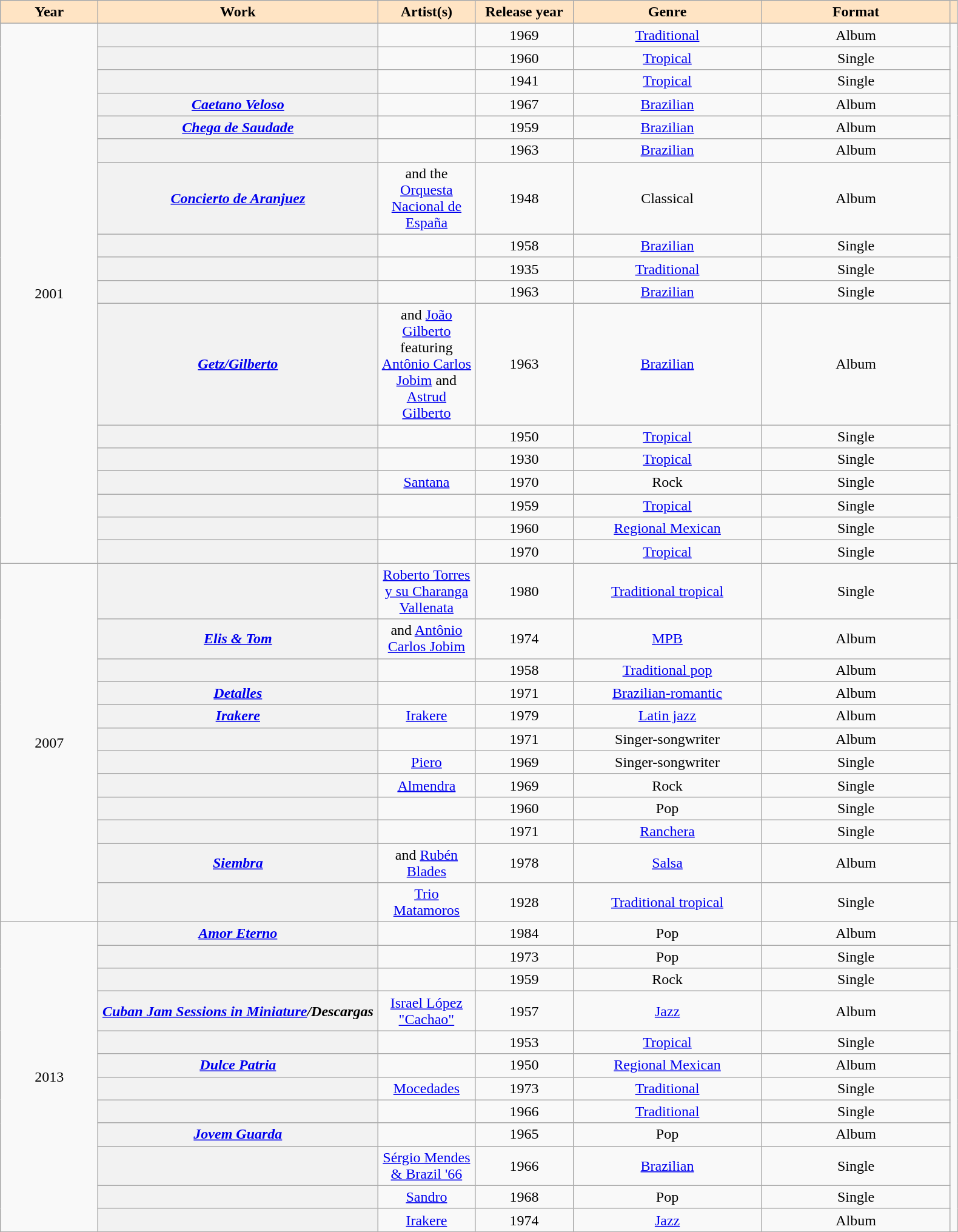<table class="wikitable sortable plainrowheaders" border="1" style="text-align:center;">
<tr>
<th width=100 style="background:#FFE4C4;" scope="col">Year</th>
<th width=300 style="background:#FFE4C4;" scope="col">Work</th>
<th width=100 style="background:#FFE4C4;" scope="col">Artist(s)</th>
<th width=100 style="background:#FFE4C4;" scope="col">Release year</th>
<th width=200 style="background:#FFE4C4;" scope="col">Genre</th>
<th width=200 style="background:#FFE4C4;" scope="col">Format</th>
<th class=unsortable style="background:#FFE4C4;" scope="col"></th>
</tr>
<tr>
<td rowspan=17>2001</td>
<th scope="row"></th>
<td></td>
<td>1969</td>
<td><a href='#'>Traditional</a></td>
<td>Album</td>
<td rowspan=17></td>
</tr>
<tr>
<th scope="row"></th>
<td></td>
<td>1960</td>
<td><a href='#'>Tropical</a></td>
<td>Single</td>
</tr>
<tr>
<th scope="row"></th>
<td></td>
<td>1941</td>
<td><a href='#'>Tropical</a></td>
<td>Single</td>
</tr>
<tr>
<th scope="row"><em><a href='#'>Caetano Veloso</a></em></th>
<td></td>
<td>1967</td>
<td><a href='#'>Brazilian</a></td>
<td>Album</td>
</tr>
<tr>
<th scope="row"><em><a href='#'>Chega de Saudade</a></em></th>
<td></td>
<td>1959</td>
<td><a href='#'>Brazilian</a></td>
<td>Album</td>
</tr>
<tr>
<th scope="row"></th>
<td></td>
<td>1963</td>
<td><a href='#'>Brazilian</a></td>
<td>Album</td>
</tr>
<tr>
<th scope="row"><em><a href='#'>Concierto de Aranjuez</a></em></th>
<td> and the <a href='#'>Orquesta Nacional de España</a></td>
<td>1948</td>
<td>Classical</td>
<td>Album</td>
</tr>
<tr>
<th scope="row"></th>
<td></td>
<td>1958</td>
<td><a href='#'>Brazilian</a></td>
<td>Single</td>
</tr>
<tr>
<th scope="row"></th>
<td></td>
<td>1935</td>
<td><a href='#'>Traditional</a></td>
<td>Single</td>
</tr>
<tr>
<th scope="row"></th>
<td></td>
<td>1963</td>
<td><a href='#'>Brazilian</a></td>
<td>Single</td>
</tr>
<tr>
<th scope="row"><em><a href='#'>Getz/Gilberto</a></em></th>
<td> and <a href='#'>João Gilberto</a> featuring <a href='#'>Antônio Carlos Jobim</a> and <a href='#'>Astrud Gilberto</a></td>
<td>1963</td>
<td><a href='#'>Brazilian</a></td>
<td>Album</td>
</tr>
<tr>
<th scope="row"></th>
<td></td>
<td>1950</td>
<td><a href='#'>Tropical</a></td>
<td>Single</td>
</tr>
<tr>
<th scope="row"></th>
<td></td>
<td>1930</td>
<td><a href='#'>Tropical</a></td>
<td>Single</td>
</tr>
<tr>
<th scope="row"></th>
<td><a href='#'>Santana</a></td>
<td>1970</td>
<td>Rock</td>
<td>Single</td>
</tr>
<tr>
<th scope="row"></th>
<td></td>
<td>1959</td>
<td><a href='#'>Tropical</a></td>
<td>Single</td>
</tr>
<tr>
<th scope="row"></th>
<td></td>
<td>1960</td>
<td><a href='#'>Regional Mexican</a></td>
<td>Single</td>
</tr>
<tr>
<th scope="row"></th>
<td></td>
<td>1970</td>
<td><a href='#'>Tropical</a></td>
<td>Single</td>
</tr>
<tr>
<td rowspan=12>2007</td>
<th scope="row"></th>
<td><a href='#'>Roberto Torres y su Charanga Vallenata</a></td>
<td>1980</td>
<td><a href='#'>Traditional tropical</a></td>
<td>Single</td>
<td rowspan=12></td>
</tr>
<tr>
<th scope="row"><em><a href='#'>Elis & Tom</a></em></th>
<td> and <a href='#'>Antônio Carlos Jobim</a></td>
<td>1974</td>
<td><a href='#'>MPB</a></td>
<td>Album</td>
</tr>
<tr>
<th scope="row"></th>
<td></td>
<td>1958</td>
<td><a href='#'>Traditional pop</a></td>
<td>Album</td>
</tr>
<tr>
<th scope="row"><em><a href='#'>Detalles</a></em></th>
<td></td>
<td>1971</td>
<td><a href='#'>Brazilian-romantic</a></td>
<td>Album</td>
</tr>
<tr>
<th scope="row"><em><a href='#'>Irakere</a></em></th>
<td><a href='#'>Irakere</a></td>
<td>1979</td>
<td><a href='#'>Latin jazz</a></td>
<td>Album</td>
</tr>
<tr>
<th scope="row"></th>
<td></td>
<td>1971</td>
<td>Singer-songwriter</td>
<td>Album</td>
</tr>
<tr>
<th scope="row"></th>
<td><a href='#'>Piero</a></td>
<td>1969</td>
<td>Singer-songwriter</td>
<td>Single</td>
</tr>
<tr>
<th scope="row"></th>
<td><a href='#'>Almendra</a></td>
<td>1969</td>
<td>Rock</td>
<td>Single</td>
</tr>
<tr>
<th scope="row"></th>
<td></td>
<td>1960</td>
<td>Pop</td>
<td>Single</td>
</tr>
<tr>
<th scope="row"></th>
<td></td>
<td>1971</td>
<td><a href='#'>Ranchera</a></td>
<td>Single</td>
</tr>
<tr>
<th scope="row"><em><a href='#'>Siembra</a></em></th>
<td> and <a href='#'>Rubén Blades</a></td>
<td>1978</td>
<td><a href='#'>Salsa</a></td>
<td>Album</td>
</tr>
<tr>
<th scope="row"></th>
<td><a href='#'>Trio Matamoros</a></td>
<td>1928</td>
<td><a href='#'>Traditional tropical</a></td>
<td>Single</td>
</tr>
<tr>
<td rowspan=12>2013</td>
<th scope="row"><em><a href='#'>Amor Eterno</a></em></th>
<td></td>
<td>1984</td>
<td>Pop</td>
<td>Album</td>
<td rowspan=12></td>
</tr>
<tr>
<th scope="row"></th>
<td></td>
<td>1973</td>
<td>Pop</td>
<td>Single</td>
</tr>
<tr>
<th scope="row"></th>
<td></td>
<td>1959</td>
<td>Rock</td>
<td>Single</td>
</tr>
<tr>
<th scope="row"><em><a href='#'>Cuban Jam Sessions in Miniature</a>/Descargas</em></th>
<td><a href='#'>Israel López "Cachao"</a></td>
<td>1957</td>
<td><a href='#'>Jazz</a></td>
<td>Album</td>
</tr>
<tr>
<th scope="row"></th>
<td></td>
<td>1953</td>
<td><a href='#'>Tropical</a></td>
<td>Single</td>
</tr>
<tr>
<th scope="row"><em><a href='#'>Dulce Patria</a></em></th>
<td></td>
<td>1950</td>
<td><a href='#'>Regional Mexican</a></td>
<td>Album</td>
</tr>
<tr>
<th scope="row"></th>
<td><a href='#'>Mocedades</a></td>
<td>1973</td>
<td><a href='#'>Traditional</a></td>
<td>Single</td>
</tr>
<tr>
<th scope="row"></th>
<td></td>
<td>1966</td>
<td><a href='#'>Traditional</a></td>
<td>Single</td>
</tr>
<tr>
<th scope="row"><em><a href='#'>Jovem Guarda</a></em></th>
<td></td>
<td>1965</td>
<td>Pop</td>
<td>Album</td>
</tr>
<tr>
<th scope="row"></th>
<td><a href='#'>Sérgio Mendes & Brazil '66</a></td>
<td>1966</td>
<td><a href='#'>Brazilian</a></td>
<td>Single</td>
</tr>
<tr>
<th scope="row"></th>
<td><a href='#'>Sandro</a></td>
<td>1968</td>
<td>Pop</td>
<td>Single</td>
</tr>
<tr>
<th scope="row"></th>
<td><a href='#'>Irakere</a></td>
<td>1974</td>
<td><a href='#'>Jazz</a></td>
<td>Album</td>
</tr>
<tr>
</tr>
</table>
